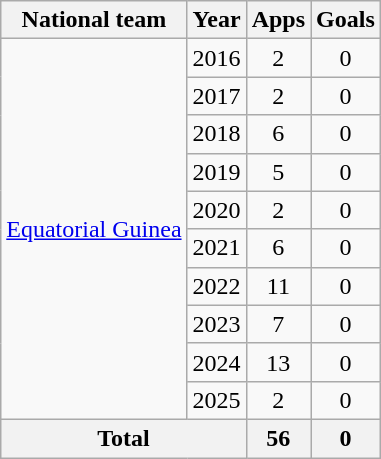<table class="wikitable" style="text-align:center">
<tr>
<th>National team</th>
<th>Year</th>
<th>Apps</th>
<th>Goals</th>
</tr>
<tr>
<td rowspan="10"><a href='#'>Equatorial Guinea</a></td>
<td>2016</td>
<td>2</td>
<td>0</td>
</tr>
<tr>
<td>2017</td>
<td>2</td>
<td>0</td>
</tr>
<tr>
<td>2018</td>
<td>6</td>
<td>0</td>
</tr>
<tr>
<td>2019</td>
<td>5</td>
<td>0</td>
</tr>
<tr>
<td>2020</td>
<td>2</td>
<td>0</td>
</tr>
<tr>
<td>2021</td>
<td>6</td>
<td>0</td>
</tr>
<tr>
<td>2022</td>
<td>11</td>
<td>0</td>
</tr>
<tr>
<td>2023</td>
<td>7</td>
<td>0</td>
</tr>
<tr>
<td>2024</td>
<td>13</td>
<td>0</td>
</tr>
<tr>
<td>2025</td>
<td>2</td>
<td>0</td>
</tr>
<tr>
<th colspan=2>Total</th>
<th>56</th>
<th>0</th>
</tr>
</table>
